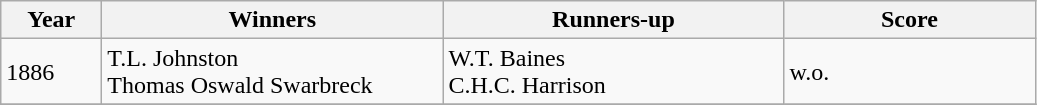<table class="wikitable">
<tr>
<th style="width:60px;">Year</th>
<th style="width:220px;">Winners</th>
<th style="width:220px;">Runners-up</th>
<th style="width:160px;">Score</th>
</tr>
<tr>
<td>1886</td>
<td> T.L. Johnston<br> Thomas Oswald Swarbreck</td>
<td> W.T. Baines <br> C.H.C. Harrison</td>
<td>w.o.</td>
</tr>
<tr>
</tr>
</table>
